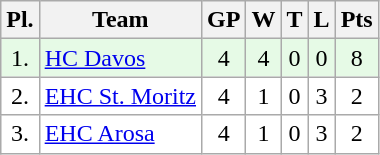<table class="wikitable">
<tr>
<th>Pl.</th>
<th>Team</th>
<th>GP</th>
<th>W</th>
<th>T</th>
<th>L</th>
<th>Pts</th>
</tr>
<tr align="center " bgcolor="#e6fae6">
<td>1.</td>
<td align="left"><a href='#'>HC Davos</a></td>
<td>4</td>
<td>4</td>
<td>0</td>
<td>0</td>
<td>8</td>
</tr>
<tr align="center "  bgcolor="#FFFFFF">
<td>2.</td>
<td align="left"><a href='#'>EHC St. Moritz</a></td>
<td>4</td>
<td>1</td>
<td>0</td>
<td>3</td>
<td>2</td>
</tr>
<tr align="center " bgcolor="#FFFFFF">
<td>3.</td>
<td align="left"><a href='#'>EHC Arosa</a></td>
<td>4</td>
<td>1</td>
<td>0</td>
<td>3</td>
<td>2</td>
</tr>
</table>
